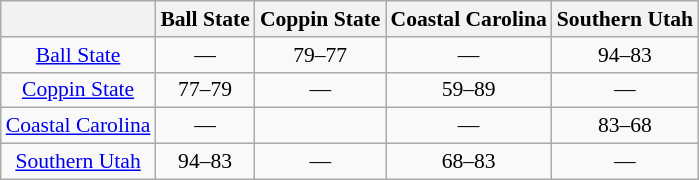<table class="wikitable" style="text-align:center; font-size:90%;">
<tr>
<th></th>
<th>Ball State</th>
<th>Coppin State</th>
<th>Coastal Carolina</th>
<th>Southern Utah</th>
</tr>
<tr>
<td style="text-align:center;"><a href='#'>Ball State</a></td>
<td>—</td>
<td>79–77</td>
<td>—</td>
<td>94–83</td>
</tr>
<tr>
<td style="text-align:center;"><a href='#'>Coppin State</a></td>
<td>77–79</td>
<td>—</td>
<td>59–89</td>
<td>—</td>
</tr>
<tr>
<td style="text-align:center;"><a href='#'>Coastal Carolina</a></td>
<td>—</td>
<td></td>
<td>—</td>
<td>83–68</td>
</tr>
<tr>
<td style="text-align:center;"><a href='#'>Southern Utah</a></td>
<td>94–83</td>
<td>—</td>
<td>68–83</td>
<td>—</td>
</tr>
</table>
